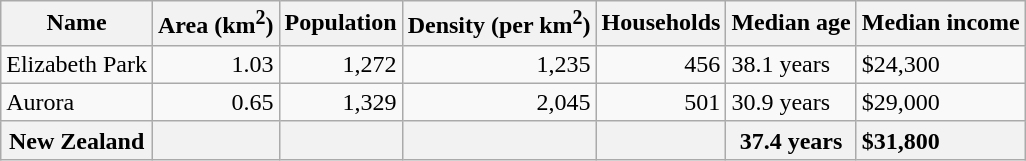<table class="wikitable">
<tr>
<th>Name</th>
<th>Area (km<sup>2</sup>)</th>
<th>Population</th>
<th>Density (per km<sup>2</sup>)</th>
<th>Households</th>
<th>Median age</th>
<th>Median income</th>
</tr>
<tr>
<td>Elizabeth Park</td>
<td style="text-align:right;">1.03</td>
<td style="text-align:right;">1,272</td>
<td style="text-align:right;">1,235</td>
<td style="text-align:right;">456</td>
<td>38.1 years</td>
<td>$24,300</td>
</tr>
<tr>
<td>Aurora</td>
<td style="text-align:right;">0.65</td>
<td style="text-align:right;">1,329</td>
<td style="text-align:right;">2,045</td>
<td style="text-align:right;">501</td>
<td>30.9 years</td>
<td>$29,000</td>
</tr>
<tr>
<th>New Zealand</th>
<th></th>
<th></th>
<th></th>
<th></th>
<th>37.4 years</th>
<th style="text-align:left;">$31,800</th>
</tr>
</table>
